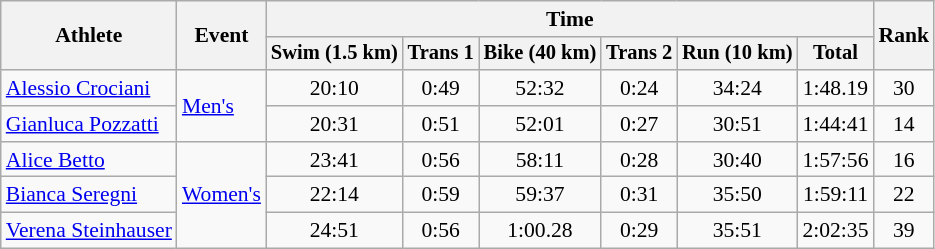<table class=wikitable style="font-size:90%;text-align:center">
<tr>
<th rowspan=2>Athlete</th>
<th rowspan=2>Event</th>
<th colspan=6>Time</th>
<th rowspan=2>Rank</th>
</tr>
<tr style="font-size:95%">
<th>Swim (1.5 km)</th>
<th>Trans 1</th>
<th>Bike (40 km)</th>
<th>Trans 2</th>
<th>Run (10 km)</th>
<th>Total</th>
</tr>
<tr>
<td align=left><a href='#'>Alessio Crociani</a></td>
<td align=left rowspan=2><a href='#'>Men's</a></td>
<td>20:10</td>
<td>0:49</td>
<td>52:32</td>
<td>0:24</td>
<td>34:24</td>
<td>1:48.19</td>
<td>30</td>
</tr>
<tr>
<td align=left><a href='#'>Gianluca Pozzatti</a></td>
<td>20:31</td>
<td>0:51</td>
<td>52:01</td>
<td>0:27</td>
<td>30:51</td>
<td>1:44:41</td>
<td>14</td>
</tr>
<tr>
<td align=left><a href='#'>Alice Betto</a></td>
<td align=left rowspan=3><a href='#'>Women's</a></td>
<td>23:41</td>
<td>0:56</td>
<td>58:11</td>
<td>0:28</td>
<td>30:40</td>
<td>1:57:56</td>
<td>16</td>
</tr>
<tr>
<td align=left><a href='#'>Bianca Seregni</a></td>
<td>22:14</td>
<td>0:59</td>
<td>59:37</td>
<td>0:31</td>
<td>35:50</td>
<td>1:59:11</td>
<td>22</td>
</tr>
<tr>
<td align=left><a href='#'>Verena Steinhauser</a></td>
<td>24:51</td>
<td>0:56</td>
<td>1:00.28</td>
<td>0:29</td>
<td>35:51</td>
<td>2:02:35</td>
<td>39</td>
</tr>
</table>
